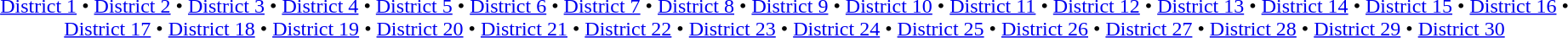<table id=toc class=toc summary=Contents>
<tr>
<td align=center><a href='#'>District 1</a> • <a href='#'>District 2</a> • <a href='#'>District 3</a> • <a href='#'>District 4</a> • <a href='#'>District 5</a> • <a href='#'>District 6</a> • <a href='#'>District 7</a> • <a href='#'>District 8</a> • <a href='#'>District 9</a> • <a href='#'>District 10</a> • <a href='#'>District 11</a> • <a href='#'>District 12</a> • <a href='#'>District 13</a> • <a href='#'>District 14</a> • <a href='#'>District 15</a> • <a href='#'>District 16</a> • <a href='#'>District 17</a> • <a href='#'>District 18</a> • <a href='#'>District 19</a> • <a href='#'>District 20</a> • <a href='#'>District 21</a> • <a href='#'>District 22</a> • <a href='#'>District 23</a> • <a href='#'>District 24</a> • <a href='#'>District 25</a> • <a href='#'>District 26</a> • <a href='#'>District 27</a> • <a href='#'>District 28</a> • <a href='#'>District 29</a> • <a href='#'>District 30</a></td>
</tr>
</table>
